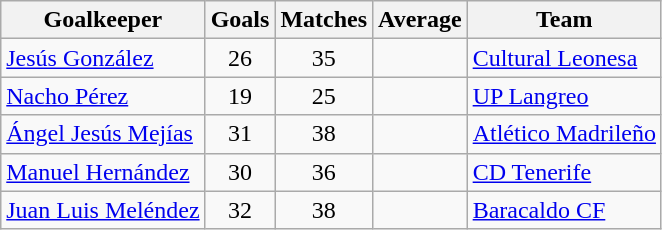<table class="wikitable sortable">
<tr>
<th>Goalkeeper</th>
<th>Goals</th>
<th>Matches</th>
<th>Average</th>
<th>Team</th>
</tr>
<tr>
<td> <a href='#'>Jesús González</a></td>
<td style="text-align:center;">26</td>
<td style="text-align:center;">35</td>
<td style="text-align:center;"></td>
<td><a href='#'>Cultural Leonesa</a></td>
</tr>
<tr>
<td> <a href='#'>Nacho Pérez</a></td>
<td style="text-align:center;">19</td>
<td style="text-align:center;">25</td>
<td style="text-align:center;"></td>
<td><a href='#'>UP Langreo</a></td>
</tr>
<tr>
<td> <a href='#'>Ángel Jesús Mejías</a></td>
<td style="text-align:center;">31</td>
<td style="text-align:center;">38</td>
<td style="text-align:center;"></td>
<td><a href='#'>Atlético Madrileño</a></td>
</tr>
<tr>
<td> <a href='#'>Manuel Hernández</a></td>
<td style="text-align:center;">30</td>
<td style="text-align:center;">36</td>
<td style="text-align:center;"></td>
<td><a href='#'>CD Tenerife</a></td>
</tr>
<tr>
<td> <a href='#'>Juan Luis Meléndez</a></td>
<td style="text-align:center;">32</td>
<td style="text-align:center;">38</td>
<td style="text-align:center;"></td>
<td><a href='#'>Baracaldo CF</a></td>
</tr>
</table>
